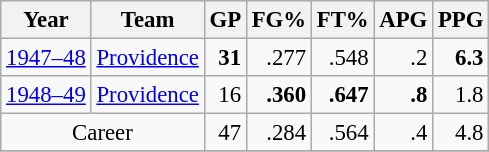<table class="wikitable sortable" style="font-size:95%; text-align:right;">
<tr>
<th>Year</th>
<th>Team</th>
<th>GP</th>
<th>FG%</th>
<th>FT%</th>
<th>APG</th>
<th>PPG</th>
</tr>
<tr>
<td style="text-align:left;"><a href='#'>1947–48</a></td>
<td style="text-align:left;"><a href='#'>Providence</a></td>
<td><strong>31</strong></td>
<td>.277</td>
<td>.548</td>
<td>.2</td>
<td><strong>6.3</strong></td>
</tr>
<tr>
<td style="text-align:left;"><a href='#'>1948–49</a></td>
<td style="text-align:left;"><a href='#'>Providence</a></td>
<td>16</td>
<td><strong>.360</strong></td>
<td><strong>.647</strong></td>
<td><strong>.8</strong></td>
<td>1.8</td>
</tr>
<tr>
<td style="text-align:center;" colspan="2">Career</td>
<td>47</td>
<td>.284</td>
<td>.564</td>
<td>.4</td>
<td>4.8</td>
</tr>
<tr>
</tr>
</table>
